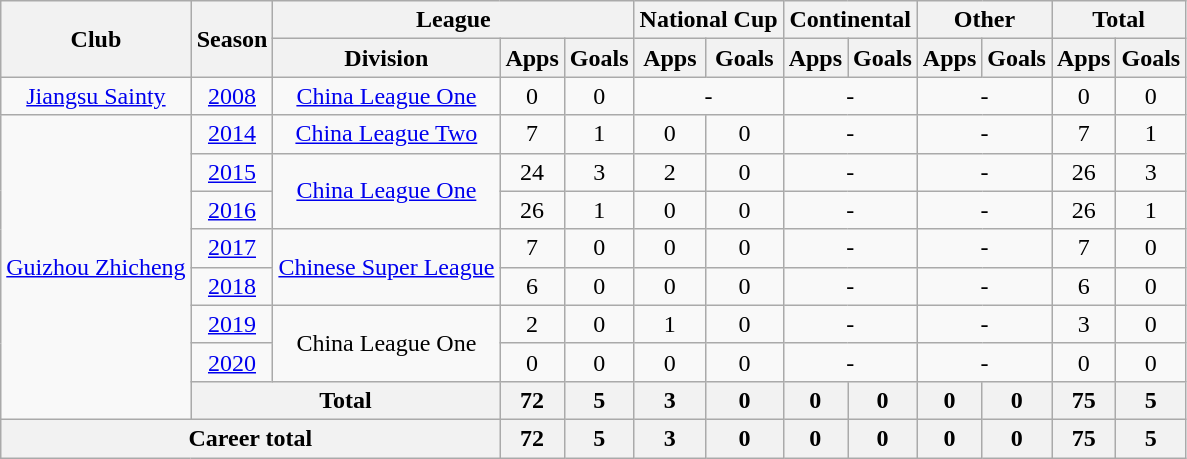<table class="wikitable" style="text-align: center">
<tr>
<th rowspan="2">Club</th>
<th rowspan="2">Season</th>
<th colspan="3">League</th>
<th colspan="2">National Cup</th>
<th colspan="2">Continental</th>
<th colspan="2">Other</th>
<th colspan="2">Total</th>
</tr>
<tr>
<th>Division</th>
<th>Apps</th>
<th>Goals</th>
<th>Apps</th>
<th>Goals</th>
<th>Apps</th>
<th>Goals</th>
<th>Apps</th>
<th>Goals</th>
<th>Apps</th>
<th>Goals</th>
</tr>
<tr>
<td><a href='#'>Jiangsu Sainty</a></td>
<td><a href='#'>2008</a></td>
<td><a href='#'>China League One</a></td>
<td>0</td>
<td>0</td>
<td colspan="2">-</td>
<td colspan="2">-</td>
<td colspan="2">-</td>
<td>0</td>
<td>0</td>
</tr>
<tr>
<td rowspan=8><a href='#'>Guizhou Zhicheng</a></td>
<td><a href='#'>2014</a></td>
<td><a href='#'>China League Two</a></td>
<td>7</td>
<td>1</td>
<td>0</td>
<td>0</td>
<td colspan="2">-</td>
<td colspan="2">-</td>
<td>7</td>
<td>1</td>
</tr>
<tr>
<td><a href='#'>2015</a></td>
<td rowspan="2"><a href='#'>China League One</a></td>
<td>24</td>
<td>3</td>
<td>2</td>
<td>0</td>
<td colspan="2">-</td>
<td colspan="2">-</td>
<td>26</td>
<td>3</td>
</tr>
<tr>
<td><a href='#'>2016</a></td>
<td>26</td>
<td>1</td>
<td>0</td>
<td>0</td>
<td colspan="2">-</td>
<td colspan="2">-</td>
<td>26</td>
<td>1</td>
</tr>
<tr>
<td><a href='#'>2017</a></td>
<td rowspan="2"><a href='#'>Chinese Super League</a></td>
<td>7</td>
<td>0</td>
<td>0</td>
<td>0</td>
<td colspan="2">-</td>
<td colspan="2">-</td>
<td>7</td>
<td>0</td>
</tr>
<tr>
<td><a href='#'>2018</a></td>
<td>6</td>
<td>0</td>
<td>0</td>
<td>0</td>
<td colspan="2">-</td>
<td colspan="2">-</td>
<td>6</td>
<td>0</td>
</tr>
<tr>
<td><a href='#'>2019</a></td>
<td rowspan=2>China League One</td>
<td>2</td>
<td>0</td>
<td>1</td>
<td>0</td>
<td colspan="2">-</td>
<td colspan="2">-</td>
<td>3</td>
<td>0</td>
</tr>
<tr>
<td><a href='#'>2020</a></td>
<td>0</td>
<td>0</td>
<td>0</td>
<td>0</td>
<td colspan="2">-</td>
<td colspan="2">-</td>
<td>0</td>
<td>0</td>
</tr>
<tr>
<th colspan="2"><strong>Total</strong></th>
<th>72</th>
<th>5</th>
<th>3</th>
<th>0</th>
<th>0</th>
<th>0</th>
<th>0</th>
<th>0</th>
<th>75</th>
<th>5</th>
</tr>
<tr>
<th colspan=3>Career total</th>
<th>72</th>
<th>5</th>
<th>3</th>
<th>0</th>
<th>0</th>
<th>0</th>
<th>0</th>
<th>0</th>
<th>75</th>
<th>5</th>
</tr>
</table>
